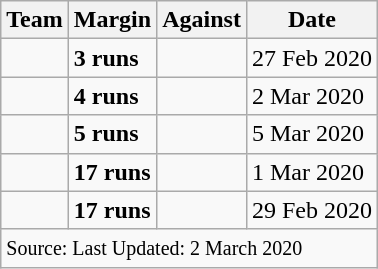<table class="wikitable sortable" style="text-align:left">
<tr>
<th>Team</th>
<th>Margin</th>
<th>Against</th>
<th class="unsortable">Date</th>
</tr>
<tr>
<td></td>
<td><strong>3 runs</strong></td>
<td></td>
<td>27 Feb 2020</td>
</tr>
<tr>
<td></td>
<td><strong>4 runs</strong></td>
<td></td>
<td>2 Mar 2020</td>
</tr>
<tr>
<td></td>
<td><strong>5 runs</strong></td>
<td></td>
<td>5 Mar 2020</td>
</tr>
<tr>
<td></td>
<td><strong>17 runs</strong></td>
<td></td>
<td>1 Mar 2020</td>
</tr>
<tr>
<td></td>
<td><strong>17 runs</strong></td>
<td></td>
<td>29 Feb 2020</td>
</tr>
<tr>
<td colspan=5><small>Source:  Last Updated: 2 March 2020 </small></td>
</tr>
</table>
